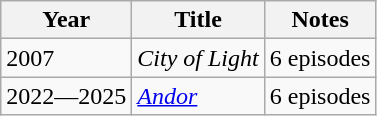<table class="wikitable">
<tr>
<th>Year</th>
<th>Title</th>
<th>Notes</th>
</tr>
<tr>
<td>2007</td>
<td><em>City of Light</em></td>
<td>6 episodes</td>
</tr>
<tr>
<td>2022—2025</td>
<td><em><a href='#'>Andor</a></em></td>
<td>6 episodes</td>
</tr>
</table>
